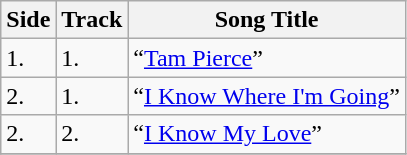<table class="wikitable">
<tr>
<th>Side</th>
<th>Track</th>
<th>Song Title</th>
</tr>
<tr>
<td>1.</td>
<td>1.</td>
<td>“<a href='#'>Tam Pierce</a>”</td>
</tr>
<tr>
<td>2.</td>
<td>1.</td>
<td>“<a href='#'>I Know Where I'm Going</a>”</td>
</tr>
<tr>
<td>2.</td>
<td>2.</td>
<td>“<a href='#'>I Know My Love</a>”</td>
</tr>
<tr>
</tr>
</table>
